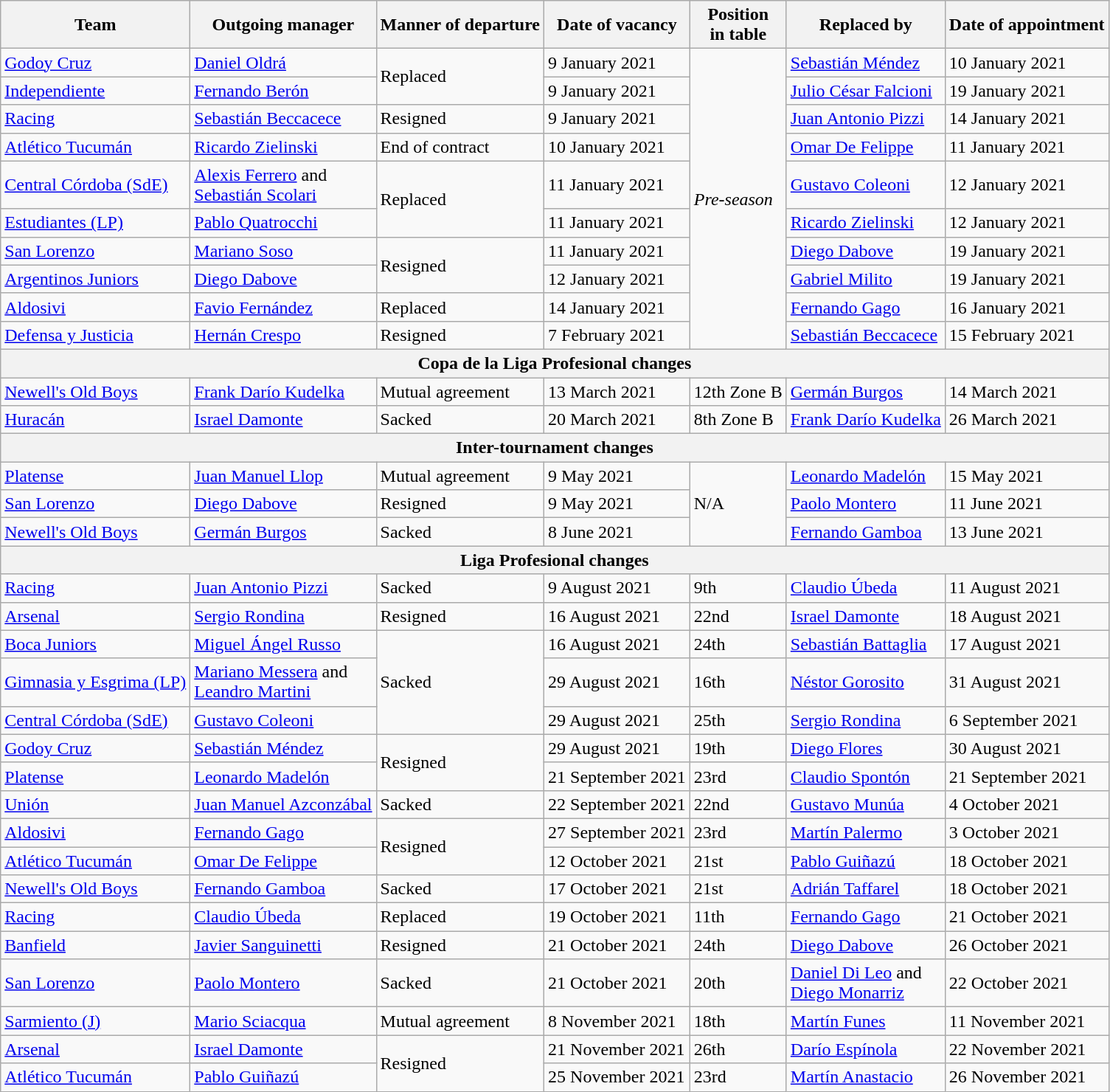<table class="wikitable">
<tr>
<th>Team</th>
<th>Outgoing manager</th>
<th>Manner of departure</th>
<th>Date of vacancy</th>
<th>Position<br>in table</th>
<th>Replaced by</th>
<th>Date of appointment</th>
</tr>
<tr>
<td><a href='#'>Godoy Cruz</a></td>
<td> <a href='#'>Daniel Oldrá</a></td>
<td rowspan=2>Replaced</td>
<td>9 January 2021</td>
<td rowspan=10><em>Pre-season</em></td>
<td> <a href='#'>Sebastián Méndez</a></td>
<td>10 January 2021</td>
</tr>
<tr>
<td><a href='#'>Independiente</a></td>
<td> <a href='#'>Fernando Berón</a></td>
<td>9 January 2021</td>
<td> <a href='#'>Julio César Falcioni</a></td>
<td>19 January 2021</td>
</tr>
<tr>
<td><a href='#'>Racing</a></td>
<td> <a href='#'>Sebastián Beccacece</a></td>
<td>Resigned</td>
<td>9 January 2021</td>
<td> <a href='#'>Juan Antonio Pizzi</a></td>
<td>14 January 2021</td>
</tr>
<tr>
<td><a href='#'>Atlético Tucumán</a></td>
<td> <a href='#'>Ricardo Zielinski</a></td>
<td>End of contract</td>
<td>10 January 2021</td>
<td> <a href='#'>Omar De Felippe</a></td>
<td>11 January 2021</td>
</tr>
<tr>
<td><a href='#'>Central Córdoba (SdE)</a></td>
<td> <a href='#'>Alexis Ferrero</a> and<br> <a href='#'>Sebastián Scolari</a></td>
<td rowspan=2>Replaced</td>
<td>11 January 2021</td>
<td> <a href='#'>Gustavo Coleoni</a></td>
<td>12 January 2021</td>
</tr>
<tr>
<td><a href='#'>Estudiantes (LP)</a></td>
<td> <a href='#'>Pablo Quatrocchi</a></td>
<td>11 January 2021</td>
<td> <a href='#'>Ricardo Zielinski</a></td>
<td>12 January 2021</td>
</tr>
<tr>
<td><a href='#'>San Lorenzo</a></td>
<td> <a href='#'>Mariano Soso</a></td>
<td rowspan=2>Resigned</td>
<td>11 January 2021</td>
<td> <a href='#'>Diego Dabove</a></td>
<td>19 January 2021</td>
</tr>
<tr>
<td><a href='#'>Argentinos Juniors</a></td>
<td> <a href='#'>Diego Dabove</a></td>
<td>12 January 2021</td>
<td> <a href='#'>Gabriel Milito</a></td>
<td>19 January 2021</td>
</tr>
<tr>
<td><a href='#'>Aldosivi</a></td>
<td> <a href='#'>Favio Fernández</a></td>
<td>Replaced</td>
<td>14 January 2021</td>
<td> <a href='#'>Fernando Gago</a></td>
<td>16 January 2021</td>
</tr>
<tr>
<td><a href='#'>Defensa y Justicia</a></td>
<td> <a href='#'>Hernán Crespo</a></td>
<td>Resigned</td>
<td>7 February 2021</td>
<td> <a href='#'>Sebastián Beccacece</a> </td>
<td>15 February 2021</td>
</tr>
<tr>
<th colspan=7>Copa de la Liga Profesional changes</th>
</tr>
<tr>
<td><a href='#'>Newell's Old Boys</a></td>
<td> <a href='#'>Frank Darío Kudelka</a></td>
<td>Mutual agreement</td>
<td>13 March 2021</td>
<td>12th Zone B</td>
<td> <a href='#'>Germán Burgos</a></td>
<td>14 March 2021</td>
</tr>
<tr>
<td><a href='#'>Huracán</a></td>
<td> <a href='#'>Israel Damonte</a></td>
<td>Sacked</td>
<td>20 March 2021</td>
<td>8th Zone B</td>
<td> <a href='#'>Frank Darío Kudelka</a> </td>
<td>26 March 2021</td>
</tr>
<tr>
<th colspan=7>Inter-tournament changes</th>
</tr>
<tr>
<td><a href='#'>Platense</a></td>
<td> <a href='#'>Juan Manuel Llop</a></td>
<td>Mutual agreement</td>
<td>9 May 2021</td>
<td rowspan=3>N/A</td>
<td> <a href='#'>Leonardo Madelón</a></td>
<td>15 May 2021</td>
</tr>
<tr>
<td><a href='#'>San Lorenzo</a></td>
<td> <a href='#'>Diego Dabove</a></td>
<td>Resigned</td>
<td>9 May 2021</td>
<td> <a href='#'>Paolo Montero</a> </td>
<td>11 June 2021</td>
</tr>
<tr>
<td><a href='#'>Newell's Old Boys</a></td>
<td> <a href='#'>Germán Burgos</a></td>
<td>Sacked</td>
<td>8 June 2021</td>
<td> <a href='#'>Fernando Gamboa</a></td>
<td>13 June 2021</td>
</tr>
<tr>
<th colspan=7>Liga Profesional changes</th>
</tr>
<tr>
<td><a href='#'>Racing</a></td>
<td> <a href='#'>Juan Antonio Pizzi</a></td>
<td>Sacked</td>
<td>9 August 2021</td>
<td>9th</td>
<td> <a href='#'>Claudio Úbeda</a> </td>
<td>11 August 2021</td>
</tr>
<tr>
<td><a href='#'>Arsenal</a></td>
<td> <a href='#'>Sergio Rondina</a></td>
<td>Resigned</td>
<td>16 August 2021</td>
<td>22nd</td>
<td> <a href='#'>Israel Damonte</a></td>
<td>18 August 2021</td>
</tr>
<tr>
<td><a href='#'>Boca Juniors</a></td>
<td> <a href='#'>Miguel Ángel Russo</a></td>
<td rowspan=3>Sacked</td>
<td>16 August 2021</td>
<td>24th</td>
<td> <a href='#'>Sebastián Battaglia</a> </td>
<td>17 August 2021</td>
</tr>
<tr>
<td><a href='#'>Gimnasia y Esgrima (LP)</a></td>
<td> <a href='#'>Mariano Messera</a> and<br> <a href='#'>Leandro Martini</a></td>
<td>29 August 2021</td>
<td>16th</td>
<td> <a href='#'>Néstor Gorosito</a></td>
<td>31 August 2021</td>
</tr>
<tr>
<td><a href='#'>Central Córdoba (SdE)</a></td>
<td> <a href='#'>Gustavo Coleoni</a></td>
<td>29 August 2021</td>
<td>25th</td>
<td> <a href='#'>Sergio Rondina</a> </td>
<td>6 September 2021</td>
</tr>
<tr>
<td><a href='#'>Godoy Cruz</a></td>
<td> <a href='#'>Sebastián Méndez</a></td>
<td rowspan=2>Resigned</td>
<td>29 August 2021</td>
<td>19th</td>
<td> <a href='#'>Diego Flores</a></td>
<td>30 August 2021</td>
</tr>
<tr>
<td><a href='#'>Platense</a></td>
<td> <a href='#'>Leonardo Madelón</a></td>
<td>21 September 2021</td>
<td>23rd</td>
<td> <a href='#'>Claudio Spontón</a> </td>
<td>21 September 2021</td>
</tr>
<tr>
<td><a href='#'>Unión</a></td>
<td> <a href='#'>Juan Manuel Azconzábal</a></td>
<td>Sacked</td>
<td>22 September 2021</td>
<td>22nd</td>
<td> <a href='#'>Gustavo Munúa</a> </td>
<td>4 October 2021</td>
</tr>
<tr>
<td><a href='#'>Aldosivi</a></td>
<td> <a href='#'>Fernando Gago</a></td>
<td rowspan=2>Resigned</td>
<td>27 September 2021</td>
<td>23rd</td>
<td> <a href='#'>Martín Palermo</a> </td>
<td>3 October 2021</td>
</tr>
<tr>
<td><a href='#'>Atlético Tucumán</a></td>
<td> <a href='#'>Omar De Felippe</a></td>
<td>12 October 2021</td>
<td>21st</td>
<td> <a href='#'>Pablo Guiñazú</a> </td>
<td>18 October 2021</td>
</tr>
<tr>
<td><a href='#'>Newell's Old Boys</a></td>
<td> <a href='#'>Fernando Gamboa</a></td>
<td>Sacked</td>
<td>17 October 2021</td>
<td>21st</td>
<td> <a href='#'>Adrián Taffarel</a> </td>
<td>18 October 2021</td>
</tr>
<tr>
<td><a href='#'>Racing</a></td>
<td> <a href='#'>Claudio Úbeda</a></td>
<td>Replaced</td>
<td>19 October 2021</td>
<td>11th</td>
<td> <a href='#'>Fernando Gago</a></td>
<td>21 October 2021</td>
</tr>
<tr>
<td><a href='#'>Banfield</a></td>
<td> <a href='#'>Javier Sanguinetti</a></td>
<td>Resigned</td>
<td>21 October 2021</td>
<td>24th</td>
<td> <a href='#'>Diego Dabove</a> </td>
<td>26 October 2021</td>
</tr>
<tr>
<td><a href='#'>San Lorenzo</a></td>
<td> <a href='#'>Paolo Montero</a></td>
<td>Sacked</td>
<td>21 October 2021</td>
<td>20th</td>
<td> <a href='#'>Daniel Di Leo</a> and<br> <a href='#'>Diego Monarriz</a> </td>
<td>22 October 2021</td>
</tr>
<tr>
<td><a href='#'>Sarmiento (J)</a></td>
<td> <a href='#'>Mario Sciacqua</a></td>
<td>Mutual agreement</td>
<td>8 November 2021</td>
<td>18th</td>
<td> <a href='#'>Martín Funes</a> </td>
<td>11 November 2021</td>
</tr>
<tr>
<td><a href='#'>Arsenal</a></td>
<td> <a href='#'>Israel Damonte</a></td>
<td rowspan=2>Resigned</td>
<td>21 November 2021</td>
<td>26th</td>
<td> <a href='#'>Darío Espínola</a> </td>
<td>22 November 2021</td>
</tr>
<tr>
<td><a href='#'>Atlético Tucumán</a></td>
<td> <a href='#'>Pablo Guiñazú</a></td>
<td>25 November 2021</td>
<td>23rd</td>
<td> <a href='#'>Martín Anastacio</a> </td>
<td>26 November 2021</td>
</tr>
</table>
